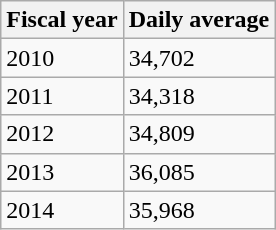<table class="wikitable">
<tr>
<th>Fiscal year</th>
<th>Daily average</th>
</tr>
<tr>
<td>2010</td>
<td>34,702</td>
</tr>
<tr>
<td>2011</td>
<td>34,318</td>
</tr>
<tr>
<td>2012</td>
<td>34,809</td>
</tr>
<tr>
<td>2013</td>
<td>36,085</td>
</tr>
<tr>
<td>2014</td>
<td>35,968</td>
</tr>
</table>
